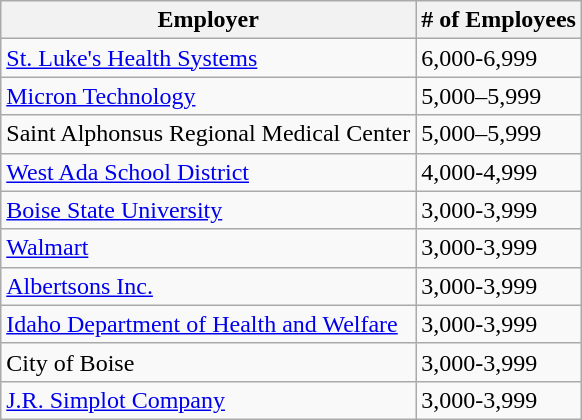<table class="wikitable sortable">
<tr>
<th>Employer</th>
<th># of Employees</th>
</tr>
<tr>
<td><a href='#'>St. Luke's Health Systems</a></td>
<td>6,000-6,999</td>
</tr>
<tr>
<td><a href='#'>Micron Technology</a></td>
<td>5,000–5,999</td>
</tr>
<tr>
<td>Saint Alphonsus Regional Medical Center</td>
<td>5,000–5,999</td>
</tr>
<tr>
<td><a href='#'>West Ada School District</a></td>
<td>4,000-4,999</td>
</tr>
<tr>
<td><a href='#'>Boise State University</a></td>
<td>3,000-3,999</td>
</tr>
<tr>
<td><a href='#'>Walmart</a></td>
<td>3,000-3,999</td>
</tr>
<tr>
<td><a href='#'>Albertsons Inc.</a></td>
<td>3,000-3,999</td>
</tr>
<tr>
<td><a href='#'>Idaho Department of Health and Welfare</a></td>
<td>3,000-3,999</td>
</tr>
<tr>
<td>City of Boise</td>
<td>3,000-3,999</td>
</tr>
<tr>
<td><a href='#'>J.R. Simplot Company</a></td>
<td>3,000-3,999</td>
</tr>
</table>
